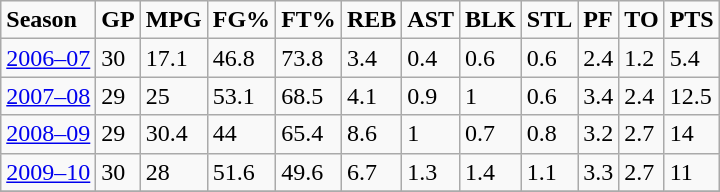<table class="wikitable">
<tr>
<td><strong>Season</strong></td>
<td><strong>GP</strong></td>
<td><strong>MPG</strong></td>
<td><strong>FG%</strong></td>
<td><strong>FT%</strong></td>
<td><strong>REB</strong></td>
<td><strong>AST</strong></td>
<td><strong>BLK</strong></td>
<td><strong>STL</strong></td>
<td><strong>PF</strong></td>
<td><strong>TO</strong></td>
<td><strong>PTS</strong></td>
</tr>
<tr>
<td><a href='#'>2006–07</a></td>
<td>30</td>
<td>17.1</td>
<td>46.8</td>
<td>73.8</td>
<td>3.4</td>
<td>0.4</td>
<td>0.6</td>
<td>0.6</td>
<td>2.4</td>
<td>1.2</td>
<td>5.4</td>
</tr>
<tr>
<td><a href='#'>2007–08</a></td>
<td>29</td>
<td>25</td>
<td>53.1</td>
<td>68.5</td>
<td>4.1</td>
<td>0.9</td>
<td>1</td>
<td>0.6</td>
<td>3.4</td>
<td>2.4</td>
<td>12.5</td>
</tr>
<tr>
<td><a href='#'>2008–09</a></td>
<td>29</td>
<td>30.4</td>
<td>44</td>
<td>65.4</td>
<td>8.6</td>
<td>1</td>
<td>0.7</td>
<td>0.8</td>
<td>3.2</td>
<td>2.7</td>
<td>14</td>
</tr>
<tr>
<td><a href='#'>2009–10</a></td>
<td>30</td>
<td>28</td>
<td>51.6</td>
<td>49.6</td>
<td>6.7</td>
<td>1.3</td>
<td>1.4</td>
<td>1.1</td>
<td>3.3</td>
<td>2.7</td>
<td>11</td>
</tr>
<tr>
</tr>
</table>
